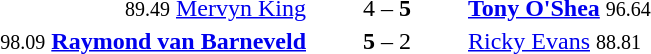<table style="text-align:center">
<tr>
<th width=223></th>
<th width=100></th>
<th width=223></th>
</tr>
<tr>
<td align=right><small><span>89.49</span></small> <a href='#'>Mervyn King</a> </td>
<td>4 – <strong>5</strong></td>
<td align=left> <strong><a href='#'>Tony O'Shea</a></strong> <small><span>96.64</span></small></td>
</tr>
<tr>
<td align=right><small><span>98.09</span></small> <strong><a href='#'>Raymond van Barneveld</a></strong> </td>
<td><strong>5</strong> – 2</td>
<td align=left> <a href='#'>Ricky Evans</a> <small><span>88.81</span></small></td>
</tr>
</table>
